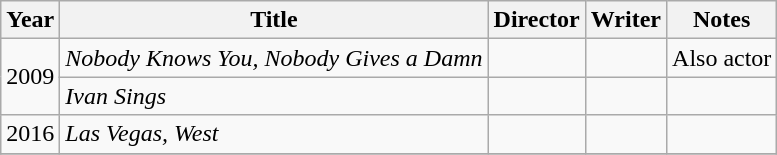<table class="wikitable">
<tr>
<th>Year</th>
<th>Title</th>
<th>Director</th>
<th>Writer</th>
<th>Notes</th>
</tr>
<tr>
<td rowspan=2>2009</td>
<td><em>Nobody Knows You, Nobody Gives a Damn</em></td>
<td></td>
<td></td>
<td>Also actor</td>
</tr>
<tr>
<td><em>Ivan Sings</em></td>
<td></td>
<td></td>
<td></td>
</tr>
<tr>
<td>2016</td>
<td><em>Las Vegas, West</em></td>
<td></td>
<td></td>
<td></td>
</tr>
<tr>
</tr>
</table>
